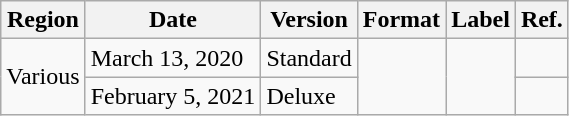<table class="wikitable plainrowheaders">
<tr>
<th scope="col">Region</th>
<th scope="col">Date</th>
<th scope="col">Version</th>
<th scope="col">Format</th>
<th scope="col">Label</th>
<th scope="col">Ref.</th>
</tr>
<tr>
<td rowspan="2">Various</td>
<td>March 13, 2020</td>
<td>Standard</td>
<td rowspan="2"></td>
<td rowspan="2"></td>
<td></td>
</tr>
<tr>
<td>February 5, 2021</td>
<td>Deluxe</td>
<td></td>
</tr>
</table>
